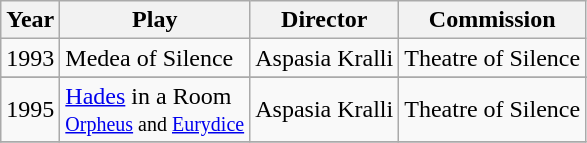<table class="wikitable">
<tr>
<th>Year</th>
<th>Play</th>
<th>Director</th>
<th>Commission</th>
</tr>
<tr>
<td rowspan=1>1993</td>
<td>Medea of Silence</td>
<td>Aspasia Kralli</td>
<td>Theatre of Silence</td>
</tr>
<tr>
</tr>
<tr>
<td rowspan=1>1995</td>
<td><a href='#'>Hades</a> in a Room<br><small><a href='#'>Orpheus</a> and <a href='#'>Eurydice</a></small></td>
<td>Aspasia Kralli</td>
<td>Theatre of Silence</td>
</tr>
<tr>
</tr>
</table>
